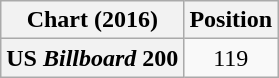<table class="wikitable sortable plainrowheaders" style="text-align:center">
<tr>
<th scope="col">Chart (2016)</th>
<th scope="col">Position</th>
</tr>
<tr>
<th scope="row">US <em>Billboard</em> 200</th>
<td>119</td>
</tr>
</table>
